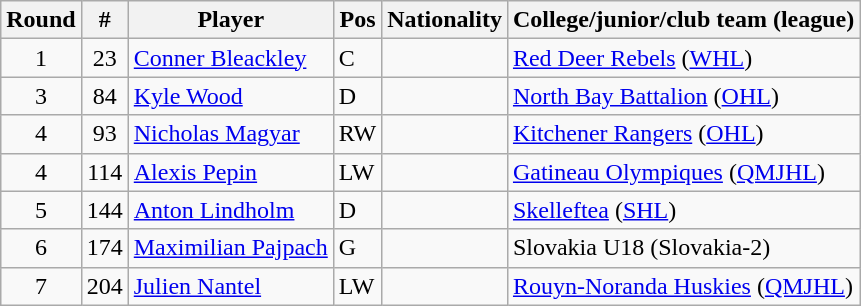<table class="wikitable">
<tr>
<th>Round</th>
<th>#</th>
<th>Player</th>
<th>Pos</th>
<th>Nationality</th>
<th>College/junior/club team (league)</th>
</tr>
<tr>
<td align=center>1</td>
<td align=center>23</td>
<td><a href='#'>Conner Bleackley</a></td>
<td>C</td>
<td></td>
<td><a href='#'>Red Deer Rebels</a> (<a href='#'>WHL</a>)</td>
</tr>
<tr>
<td align=center>3</td>
<td align=center>84</td>
<td><a href='#'>Kyle Wood</a></td>
<td>D</td>
<td></td>
<td><a href='#'>North Bay Battalion</a> (<a href='#'>OHL</a>)</td>
</tr>
<tr>
<td align=center>4</td>
<td align=center>93</td>
<td><a href='#'>Nicholas Magyar</a></td>
<td>RW</td>
<td></td>
<td><a href='#'>Kitchener Rangers</a> (<a href='#'>OHL</a>)</td>
</tr>
<tr>
<td align=center>4</td>
<td align=center>114</td>
<td><a href='#'>Alexis Pepin</a></td>
<td>LW</td>
<td></td>
<td><a href='#'>Gatineau Olympiques</a> (<a href='#'>QMJHL</a>)</td>
</tr>
<tr>
<td align=center>5</td>
<td align=center>144</td>
<td><a href='#'>Anton Lindholm</a></td>
<td>D</td>
<td></td>
<td><a href='#'>Skelleftea</a> (<a href='#'>SHL</a>)</td>
</tr>
<tr>
<td align=center>6</td>
<td align=center>174</td>
<td><a href='#'>Maximilian Pajpach</a></td>
<td>G</td>
<td></td>
<td>Slovakia U18 (Slovakia-2)</td>
</tr>
<tr>
<td align=center>7</td>
<td align=center>204</td>
<td><a href='#'>Julien Nantel</a></td>
<td>LW</td>
<td></td>
<td><a href='#'>Rouyn-Noranda Huskies</a> (<a href='#'>QMJHL</a>)</td>
</tr>
</table>
